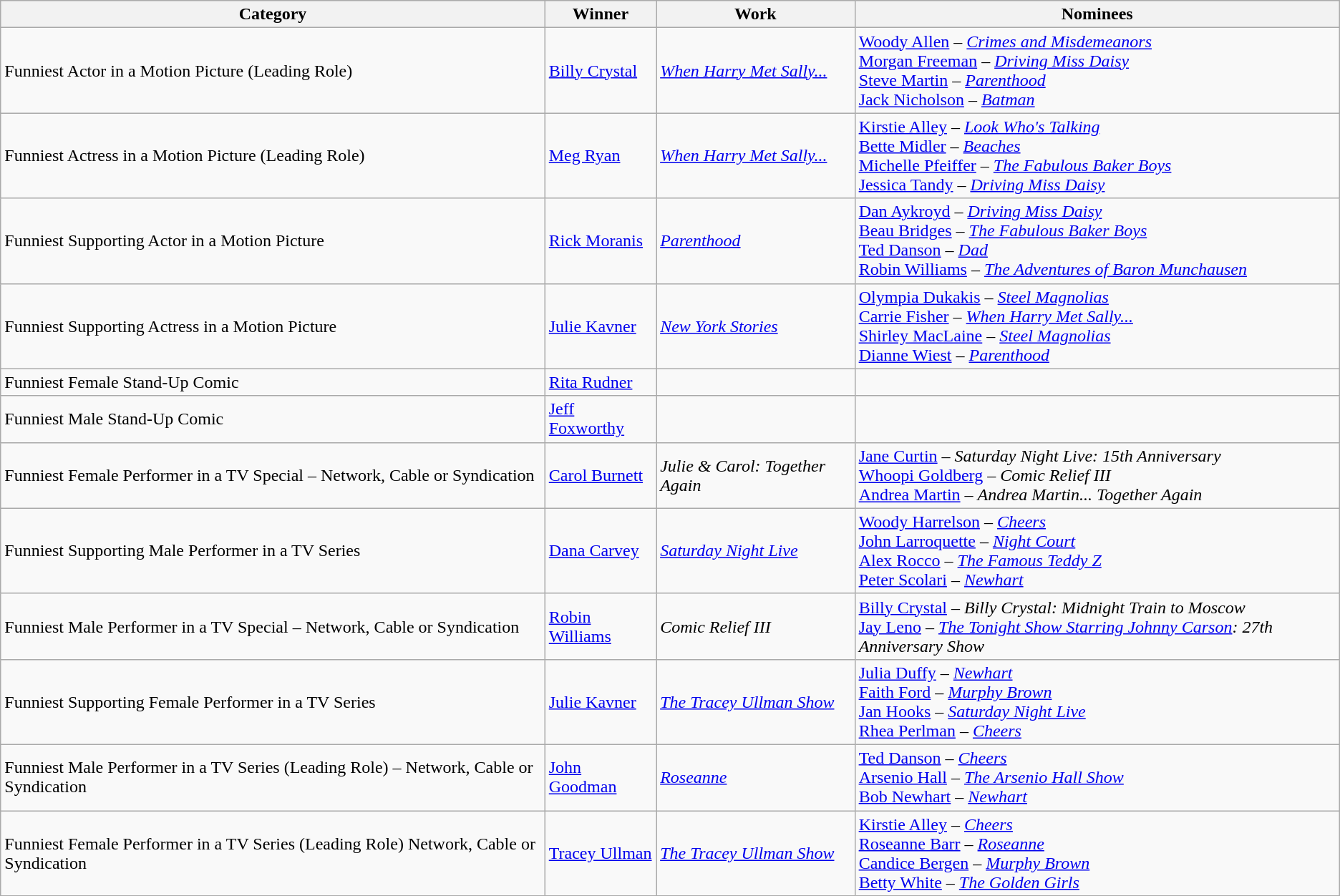<table class="wikitable sortable">
<tr>
<th>Category</th>
<th>Winner</th>
<th>Work</th>
<th class="unsortable">Nominees</th>
</tr>
<tr>
<td>Funniest Actor in a Motion Picture (Leading Role)</td>
<td><a href='#'>Billy Crystal</a></td>
<td><em><a href='#'>When Harry Met Sally...</a></em></td>
<td><a href='#'>Woody Allen</a> – <em><a href='#'>Crimes and Misdemeanors</a></em><br> <a href='#'>Morgan Freeman</a> – <em><a href='#'>Driving Miss Daisy</a></em><br> <a href='#'>Steve Martin</a> – <em><a href='#'>Parenthood</a></em><br> <a href='#'>Jack Nicholson</a> – <em><a href='#'>Batman</a></em></td>
</tr>
<tr>
<td>Funniest Actress in a Motion Picture (Leading Role)</td>
<td><a href='#'>Meg Ryan</a></td>
<td><em><a href='#'>When Harry Met Sally...</a></em></td>
<td><a href='#'>Kirstie Alley</a> – <em><a href='#'>Look Who's Talking</a></em><br> <a href='#'>Bette Midler</a> – <em><a href='#'>Beaches</a></em><br> <a href='#'>Michelle Pfeiffer</a> – <em><a href='#'>The Fabulous Baker Boys</a></em><br> <a href='#'>Jessica Tandy</a> – <em><a href='#'>Driving Miss Daisy</a></em></td>
</tr>
<tr>
<td>Funniest Supporting Actor in a Motion Picture</td>
<td><a href='#'>Rick Moranis</a></td>
<td><em><a href='#'>Parenthood</a></em></td>
<td><a href='#'>Dan Aykroyd</a> – <em><a href='#'>Driving Miss Daisy</a></em><br> <a href='#'>Beau Bridges</a> – <em><a href='#'>The Fabulous Baker Boys</a></em><br> <a href='#'>Ted Danson</a> – <em><a href='#'>Dad</a></em><br> <a href='#'>Robin Williams</a> – <em><a href='#'>The Adventures of Baron Munchausen</a></em></td>
</tr>
<tr>
<td>Funniest Supporting Actress in a Motion Picture</td>
<td><a href='#'>Julie Kavner</a></td>
<td><em><a href='#'>New York Stories</a></em></td>
<td><a href='#'>Olympia Dukakis</a> – <em><a href='#'>Steel Magnolias</a></em><br> <a href='#'>Carrie Fisher</a> – <em><a href='#'>When Harry Met Sally...</a></em><br> <a href='#'>Shirley MacLaine</a> – <em><a href='#'>Steel Magnolias</a></em><br> <a href='#'>Dianne Wiest</a> – <em><a href='#'>Parenthood</a></em></td>
</tr>
<tr>
<td>Funniest Female Stand-Up Comic</td>
<td><a href='#'>Rita Rudner</a></td>
<td></td>
<td></td>
</tr>
<tr>
<td>Funniest Male Stand-Up Comic</td>
<td><a href='#'>Jeff Foxworthy</a></td>
<td></td>
<td></td>
</tr>
<tr>
<td>Funniest Female Performer in a TV Special – Network, Cable or Syndication</td>
<td><a href='#'>Carol Burnett</a></td>
<td><em>Julie & Carol: Together Again</em></td>
<td><a href='#'>Jane Curtin</a> – <em>Saturday Night Live: 15th Anniversary</em><br> <a href='#'>Whoopi Goldberg</a> – <em>Comic Relief III</em><br> <a href='#'>Andrea Martin</a> – <em>Andrea Martin... Together Again</em></td>
</tr>
<tr>
<td>Funniest Supporting Male Performer in a TV Series</td>
<td><a href='#'>Dana Carvey</a></td>
<td><em><a href='#'>Saturday Night Live</a></em></td>
<td><a href='#'>Woody Harrelson</a> – <em><a href='#'>Cheers</a></em><br> <a href='#'>John Larroquette</a> – <em><a href='#'>Night Court</a></em><br> <a href='#'>Alex Rocco</a> – <em><a href='#'>The Famous Teddy Z</a></em><br> <a href='#'>Peter Scolari</a> – <em><a href='#'>Newhart</a></em></td>
</tr>
<tr>
<td>Funniest Male Performer in a TV Special – Network, Cable or Syndication</td>
<td><a href='#'>Robin Williams</a></td>
<td><em>Comic Relief III</em></td>
<td><a href='#'>Billy Crystal</a> – <em>Billy Crystal: Midnight Train to Moscow</em><br> <a href='#'>Jay Leno</a> – <em><a href='#'>The Tonight Show Starring Johnny Carson</a>: 27th Anniversary Show</em></td>
</tr>
<tr>
<td>Funniest Supporting Female Performer in a TV Series</td>
<td><a href='#'>Julie Kavner</a></td>
<td><em><a href='#'>The Tracey Ullman Show</a></em></td>
<td><a href='#'>Julia Duffy</a> – <em><a href='#'>Newhart</a></em><br> <a href='#'>Faith Ford</a> – <em><a href='#'>Murphy Brown</a></em><br> <a href='#'>Jan Hooks</a> – <em><a href='#'>Saturday Night Live</a></em><br> <a href='#'>Rhea Perlman</a> – <em><a href='#'>Cheers</a></em></td>
</tr>
<tr>
<td>Funniest Male Performer in a TV Series (Leading Role) – Network, Cable or Syndication</td>
<td><a href='#'>John Goodman</a></td>
<td><em><a href='#'>Roseanne</a></em></td>
<td><a href='#'>Ted Danson</a> – <em><a href='#'>Cheers</a></em><br> <a href='#'>Arsenio Hall</a> – <em><a href='#'>The Arsenio Hall Show</a></em><br> <a href='#'>Bob Newhart</a> – <em><a href='#'>Newhart</a></em></td>
</tr>
<tr>
<td>Funniest Female Performer in a TV Series (Leading Role) Network, Cable or Syndication</td>
<td><a href='#'>Tracey Ullman</a></td>
<td><em><a href='#'>The Tracey Ullman Show</a></em></td>
<td><a href='#'>Kirstie Alley</a> – <em><a href='#'>Cheers</a></em><br> <a href='#'>Roseanne Barr</a> – <em><a href='#'>Roseanne</a></em><br><a href='#'>Candice Bergen</a> – <em><a href='#'>Murphy Brown</a></em><br> <a href='#'>Betty White</a> – <em><a href='#'>The Golden Girls</a></em></td>
</tr>
</table>
